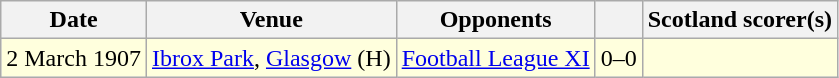<table class="wikitable">
<tr>
<th>Date</th>
<th>Venue</th>
<th>Opponents</th>
<th></th>
<th>Scotland scorer(s)</th>
</tr>
<tr bgcolor=#ffffdd>
<td>2 March 1907</td>
<td><a href='#'>Ibrox Park</a>, <a href='#'>Glasgow</a> (H)</td>
<td> <a href='#'>Football League XI</a></td>
<td align=center>0–0</td>
<td></td>
</tr>
</table>
